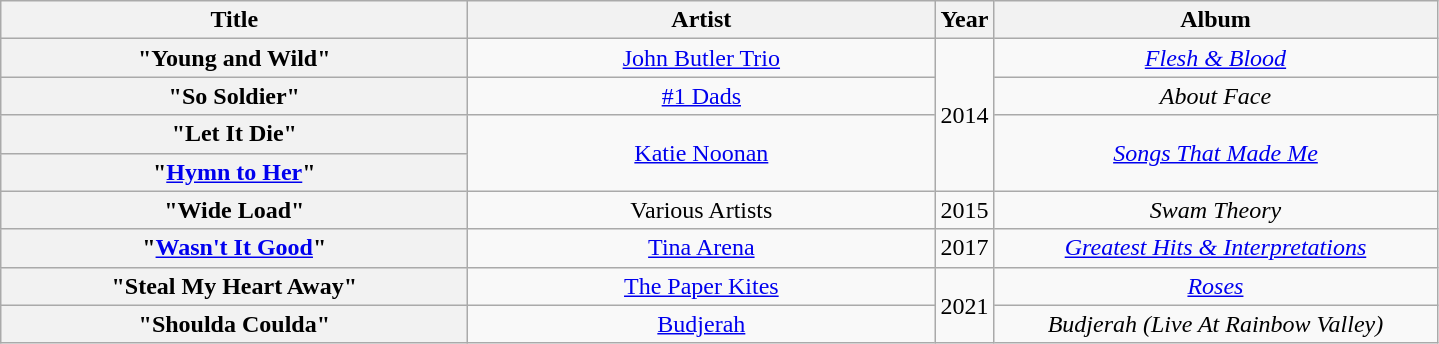<table class="wikitable plainrowheaders" style="text-align:center;" border="1">
<tr>
<th scope="col" style="width:19em;">Title</th>
<th scope="col" style="width:19em;">Artist</th>
<th scope="col" style="width:1em;">Year</th>
<th scope="col" style="width:18em;">Album</th>
</tr>
<tr>
<th scope="row">"Young and Wild"</th>
<td><a href='#'>John Butler Trio</a></td>
<td rowspan="4">2014</td>
<td><em><a href='#'>Flesh & Blood</a></em></td>
</tr>
<tr>
<th scope="row">"So Soldier"</th>
<td><a href='#'>#1 Dads</a></td>
<td><em>About Face</em></td>
</tr>
<tr>
<th scope="row">"Let It Die"</th>
<td rowspan="2"><a href='#'>Katie Noonan</a></td>
<td rowspan="2"><em><a href='#'>Songs That Made Me</a></em></td>
</tr>
<tr>
<th scope="row">"<a href='#'>Hymn to Her</a>" <br></th>
</tr>
<tr>
<th scope="row">"Wide Load"</th>
<td>Various Artists</td>
<td>2015</td>
<td><em>Swam Theory</em></td>
</tr>
<tr>
<th scope="row">"<a href='#'>Wasn't It Good</a>" <br></th>
<td><a href='#'>Tina Arena</a></td>
<td>2017</td>
<td><em><a href='#'>Greatest Hits & Interpretations</a></em></td>
</tr>
<tr>
<th scope="row">"Steal My Heart Away" <br></th>
<td><a href='#'>The Paper Kites</a></td>
<td rowspan="2">2021</td>
<td><em><a href='#'>Roses</a></em></td>
</tr>
<tr>
<th scope="row">"Shoulda Coulda" <br></th>
<td><a href='#'>Budjerah</a></td>
<td><em>Budjerah (Live At Rainbow Valley)</em></td>
</tr>
</table>
